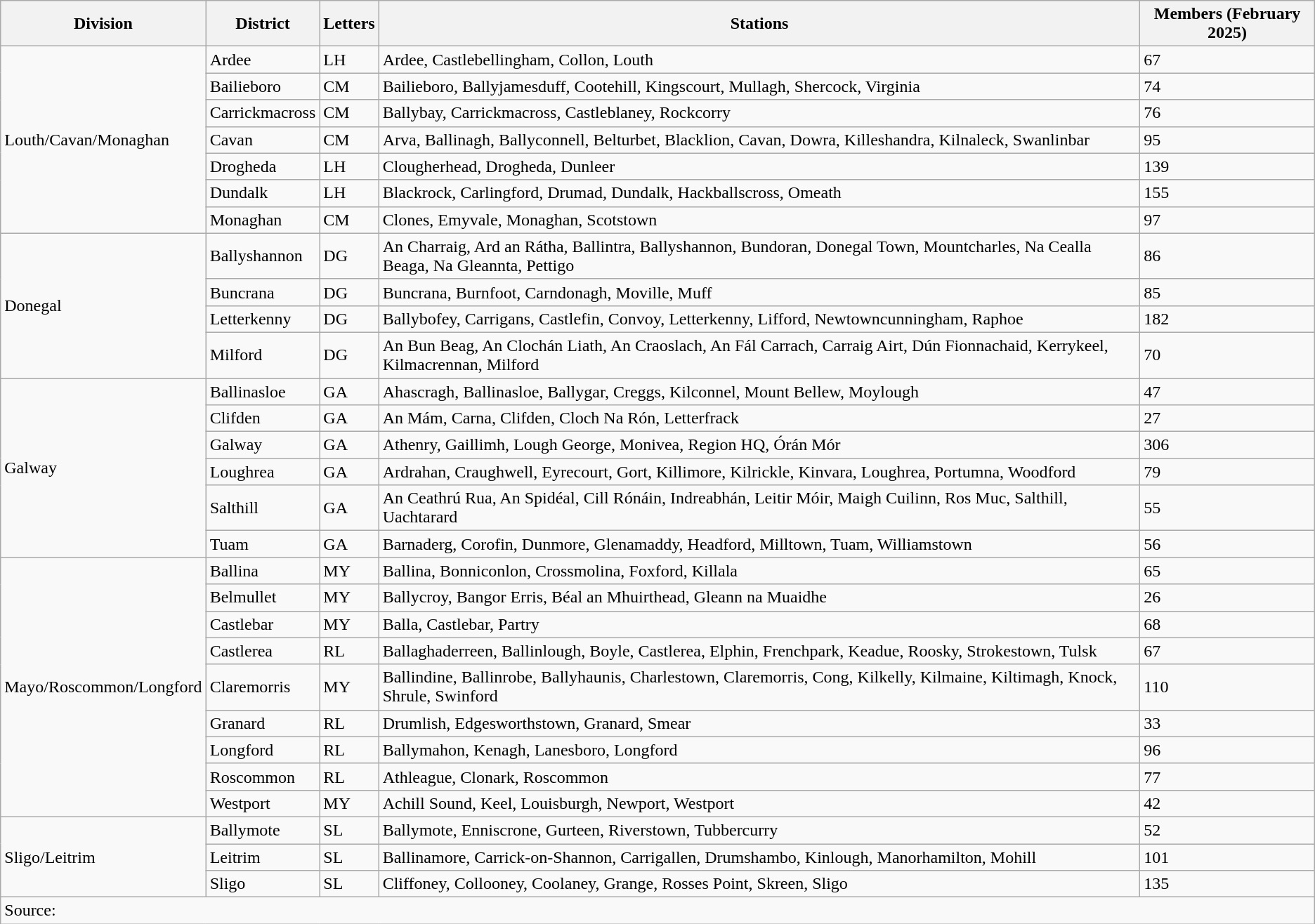<table class="wikitable sortable">
<tr>
<th><strong>Division</strong></th>
<th><strong>District</strong></th>
<th><strong>Letters</strong></th>
<th><strong>Stations</strong></th>
<th><strong>Members (February 2025)</strong></th>
</tr>
<tr>
<td rowspan=7>Louth/Cavan/Monaghan</td>
<td>Ardee</td>
<td>LH</td>
<td>Ardee, Castlebellingham, Collon, Louth</td>
<td>67</td>
</tr>
<tr>
<td>Bailieboro</td>
<td>CM</td>
<td>Bailieboro, Ballyjamesduff, Cootehill, Kingscourt, Mullagh, Shercock, Virginia</td>
<td>74</td>
</tr>
<tr>
<td>Carrickmacross</td>
<td>CM</td>
<td>Ballybay, Carrickmacross, Castleblaney, Rockcorry</td>
<td>76</td>
</tr>
<tr>
<td>Cavan</td>
<td>CM</td>
<td>Arva, Ballinagh, Ballyconnell, Belturbet, Blacklion, Cavan, Dowra, Killeshandra, Kilnaleck, Swanlinbar</td>
<td>95</td>
</tr>
<tr>
<td>Drogheda</td>
<td>LH</td>
<td>Clougherhead, Drogheda, Dunleer</td>
<td>139</td>
</tr>
<tr>
<td>Dundalk</td>
<td>LH</td>
<td>Blackrock, Carlingford, Drumad, Dundalk, Hackballscross, Omeath</td>
<td>155</td>
</tr>
<tr>
<td>Monaghan</td>
<td>CM</td>
<td>Clones, Emyvale, Monaghan, Scotstown</td>
<td>97</td>
</tr>
<tr>
<td rowspan=4>Donegal</td>
<td>Ballyshannon</td>
<td>DG</td>
<td>An Charraig, Ard an Rátha, Ballintra, Ballyshannon, Bundoran, Donegal Town, Mountcharles, Na Cealla Beaga, Na Gleannta, Pettigo</td>
<td>86</td>
</tr>
<tr>
<td>Buncrana</td>
<td>DG</td>
<td>Buncrana, Burnfoot, Carndonagh, Moville, Muff</td>
<td>85</td>
</tr>
<tr>
<td>Letterkenny</td>
<td>DG</td>
<td>Ballybofey, Carrigans, Castlefin, Convoy, Letterkenny, Lifford, Newtowncunningham, Raphoe</td>
<td>182</td>
</tr>
<tr>
<td>Milford</td>
<td>DG</td>
<td>An Bun Beag, An Clochán Liath, An Craoslach, An Fál Carrach, Carraig Airt, Dún Fionnachaid, Kerrykeel, Kilmacrennan, Milford</td>
<td>70</td>
</tr>
<tr>
<td rowspan=6>Galway</td>
<td>Ballinasloe</td>
<td>GA</td>
<td>Ahascragh, Ballinasloe, Ballygar, Creggs, Kilconnel, Mount Bellew, Moylough</td>
<td>47</td>
</tr>
<tr>
<td>Clifden</td>
<td>GA</td>
<td>An Mám, Carna, Clifden, Cloch Na Rón, Letterfrack</td>
<td>27</td>
</tr>
<tr>
<td>Galway</td>
<td>GA</td>
<td>Athenry, Gaillimh, Lough George, Monivea, Region HQ, Órán Mór</td>
<td>306</td>
</tr>
<tr>
<td>Loughrea</td>
<td>GA</td>
<td>Ardrahan, Craughwell, Eyrecourt, Gort, Killimore, Kilrickle, Kinvara, Loughrea, Portumna, Woodford</td>
<td>79</td>
</tr>
<tr>
<td>Salthill</td>
<td>GA</td>
<td>An Ceathrú Rua, An Spidéal, Cill Rónáin, Indreabhán, Leitir Móir, Maigh Cuilinn, Ros Muc, Salthill, Uachtarard</td>
<td>55</td>
</tr>
<tr>
<td>Tuam</td>
<td>GA</td>
<td>Barnaderg, Corofin, Dunmore, Glenamaddy, Headford, Milltown, Tuam, Williamstown</td>
<td>56</td>
</tr>
<tr>
<td rowspan=9>Mayo/Roscommon/Longford</td>
<td>Ballina</td>
<td>MY</td>
<td>Ballina, Bonniconlon, Crossmolina, Foxford, Killala</td>
<td>65</td>
</tr>
<tr>
<td>Belmullet</td>
<td>MY</td>
<td>Ballycroy, Bangor Erris, Béal an Mhuirthead, Gleann na Muaidhe</td>
<td>26</td>
</tr>
<tr>
<td>Castlebar</td>
<td>MY</td>
<td>Balla, Castlebar, Partry</td>
<td>68</td>
</tr>
<tr>
<td>Castlerea</td>
<td>RL</td>
<td>Ballaghaderreen, Ballinlough, Boyle, Castlerea, Elphin, Frenchpark, Keadue, Roosky, Strokestown, Tulsk</td>
<td>67</td>
</tr>
<tr>
<td>Claremorris</td>
<td>MY</td>
<td>Ballindine, Ballinrobe, Ballyhaunis, Charlestown, Claremorris, Cong, Kilkelly, Kilmaine, Kiltimagh, Knock, Shrule, Swinford</td>
<td>110</td>
</tr>
<tr>
<td>Granard</td>
<td>RL</td>
<td>Drumlish, Edgesworthstown, Granard, Smear</td>
<td>33</td>
</tr>
<tr>
<td>Longford</td>
<td>RL</td>
<td>Ballymahon, Kenagh, Lanesboro, Longford</td>
<td>96</td>
</tr>
<tr>
<td>Roscommon</td>
<td>RL</td>
<td>Athleague, Clonark, Roscommon</td>
<td>77</td>
</tr>
<tr>
<td>Westport</td>
<td>MY</td>
<td>Achill Sound, Keel, Louisburgh, Newport, Westport</td>
<td>42</td>
</tr>
<tr>
<td rowspan=3>Sligo/Leitrim</td>
<td>Ballymote</td>
<td>SL</td>
<td>Ballymote, Enniscrone, Gurteen, Riverstown, Tubbercurry</td>
<td>52</td>
</tr>
<tr>
<td>Leitrim</td>
<td>SL</td>
<td>Ballinamore, Carrick-on-Shannon, Carrigallen, Drumshambo, Kinlough, Manorhamilton, Mohill</td>
<td>101</td>
</tr>
<tr>
<td>Sligo</td>
<td>SL</td>
<td>Cliffoney, Collooney, Coolaney, Grange, Rosses Point, Skreen, Sligo</td>
<td>135</td>
</tr>
<tr>
<td colspan="5">Source: </td>
</tr>
</table>
